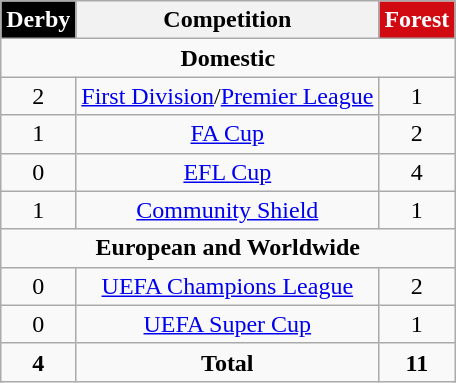<table class="sortable wikitable plainrowheaders" style="text-align:center">
<tr>
<th scope="col"; style="color:white; background-color:#000000;">Derby</th>
<th>Competition</th>
<th scope="col"; style="color:white; background-color:#D10A11;">Forest</th>
</tr>
<tr>
<td colspan="3"><strong>Domestic</strong></td>
</tr>
<tr>
<td>2</td>
<td><a href='#'>First Division</a>/<a href='#'>Premier League</a></td>
<td>1</td>
</tr>
<tr>
<td>1</td>
<td><a href='#'>FA Cup</a></td>
<td>2</td>
</tr>
<tr>
<td>0</td>
<td><a href='#'>EFL Cup</a></td>
<td>4</td>
</tr>
<tr>
<td>1</td>
<td><a href='#'>Community Shield</a></td>
<td>1</td>
</tr>
<tr>
<td colspan="3"><strong>European and Worldwide</strong></td>
</tr>
<tr>
<td>0</td>
<td><a href='#'>UEFA Champions League</a></td>
<td>2</td>
</tr>
<tr>
<td>0</td>
<td><a href='#'>UEFA Super Cup</a></td>
<td>1</td>
</tr>
<tr>
<td><strong>4</strong></td>
<td><strong>Total</strong></td>
<td><strong>11</strong></td>
</tr>
</table>
